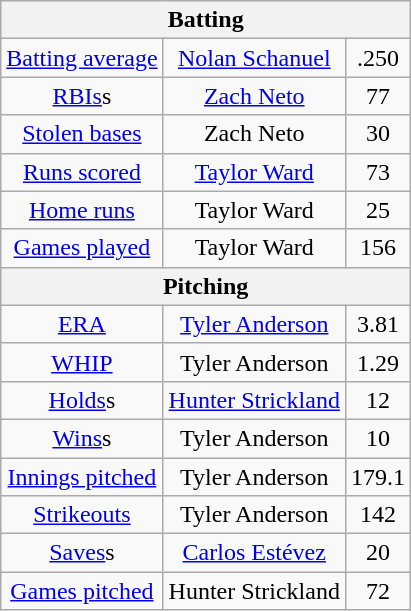<table class="wikitable" style="text-align:center; font-size: 100%;">
<tr>
<th colspan=3>Batting</th>
</tr>
<tr>
<td><a href='#'>Batting average</a></td>
<td><a href='#'>Nolan Schanuel</a></td>
<td>.250</td>
</tr>
<tr>
<td><a href='#'>RBIs</a>s</td>
<td><a href='#'>Zach Neto</a></td>
<td>77</td>
</tr>
<tr>
<td><a href='#'>Stolen bases</a></td>
<td>Zach Neto</td>
<td>30</td>
</tr>
<tr>
<td><a href='#'>Runs scored</a></td>
<td><a href='#'>Taylor Ward</a></td>
<td>73</td>
</tr>
<tr>
<td><a href='#'>Home runs</a></td>
<td>Taylor Ward</td>
<td>25</td>
</tr>
<tr>
<td><a href='#'>Games played</a></td>
<td>Taylor Ward</td>
<td>156</td>
</tr>
<tr>
<th colspan=3>Pitching</th>
</tr>
<tr>
<td><a href='#'>ERA</a></td>
<td><a href='#'>Tyler Anderson</a></td>
<td>3.81</td>
</tr>
<tr>
<td><a href='#'>WHIP</a></td>
<td>Tyler Anderson</td>
<td>1.29</td>
</tr>
<tr>
<td><a href='#'>Holds</a>s</td>
<td><a href='#'>Hunter Strickland</a></td>
<td>12</td>
</tr>
<tr>
<td><a href='#'>Wins</a>s</td>
<td>Tyler Anderson</td>
<td>10</td>
</tr>
<tr>
<td><a href='#'>Innings pitched</a></td>
<td>Tyler Anderson</td>
<td>179.1</td>
</tr>
<tr>
<td><a href='#'>Strikeouts</a></td>
<td>Tyler Anderson</td>
<td>142</td>
</tr>
<tr>
<td><a href='#'>Saves</a>s</td>
<td><a href='#'>Carlos Estévez</a></td>
<td>20</td>
</tr>
<tr>
<td><a href='#'>Games pitched</a></td>
<td>Hunter Strickland</td>
<td>72</td>
</tr>
</table>
